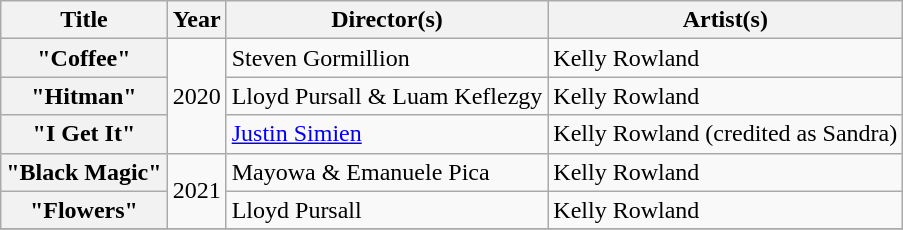<table class="wikitable plainrowheaders sortable" border="1">
<tr>
<th scope="col">Title</th>
<th scope="col">Year</th>
<th scope="col">Director(s)</th>
<th scope="col">Artist(s)</th>
</tr>
<tr>
<th scope="row">"Coffee"</th>
<td rowspan="3" style="text-align:center;">2020</td>
<td>Steven Gormillion</td>
<td>Kelly Rowland</td>
</tr>
<tr>
<th scope="row">"Hitman"</th>
<td>Lloyd Pursall & Luam Keflezgy</td>
<td>Kelly Rowland</td>
</tr>
<tr>
<th scope="row">"I Get It"</th>
<td><a href='#'>Justin Simien</a></td>
<td>Kelly Rowland (credited as Sandra)</td>
</tr>
<tr>
<th scope="row">"Black Magic"</th>
<td rowspan="2" style="text-align:center;">2021</td>
<td>Mayowa & Emanuele Pica</td>
<td>Kelly Rowland</td>
</tr>
<tr>
<th scope="row">"Flowers"</th>
<td>Lloyd Pursall</td>
<td>Kelly Rowland</td>
</tr>
<tr>
</tr>
</table>
